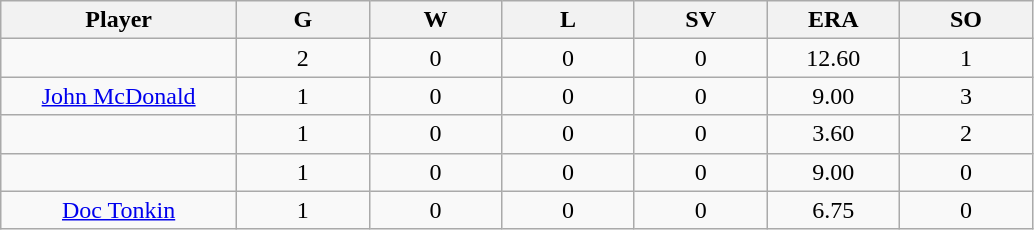<table class="wikitable sortable">
<tr>
<th bgcolor="#DDDDFF" width="16%">Player</th>
<th bgcolor="#DDDDFF" width="9%">G</th>
<th bgcolor="#DDDDFF" width="9%">W</th>
<th bgcolor="#DDDDFF" width="9%">L</th>
<th bgcolor="#DDDDFF" width="9%">SV</th>
<th bgcolor="#DDDDFF" width="9%">ERA</th>
<th bgcolor="#DDDDFF" width="9%">SO</th>
</tr>
<tr align="center">
<td></td>
<td>2</td>
<td>0</td>
<td>0</td>
<td>0</td>
<td>12.60</td>
<td>1</td>
</tr>
<tr align="center">
<td><a href='#'>John McDonald</a></td>
<td>1</td>
<td>0</td>
<td>0</td>
<td>0</td>
<td>9.00</td>
<td>3</td>
</tr>
<tr align=center>
<td></td>
<td>1</td>
<td>0</td>
<td>0</td>
<td>0</td>
<td>3.60</td>
<td>2</td>
</tr>
<tr align="center">
<td></td>
<td>1</td>
<td>0</td>
<td>0</td>
<td>0</td>
<td>9.00</td>
<td>0</td>
</tr>
<tr align="center">
<td><a href='#'>Doc Tonkin</a></td>
<td>1</td>
<td>0</td>
<td>0</td>
<td>0</td>
<td>6.75</td>
<td>0</td>
</tr>
</table>
